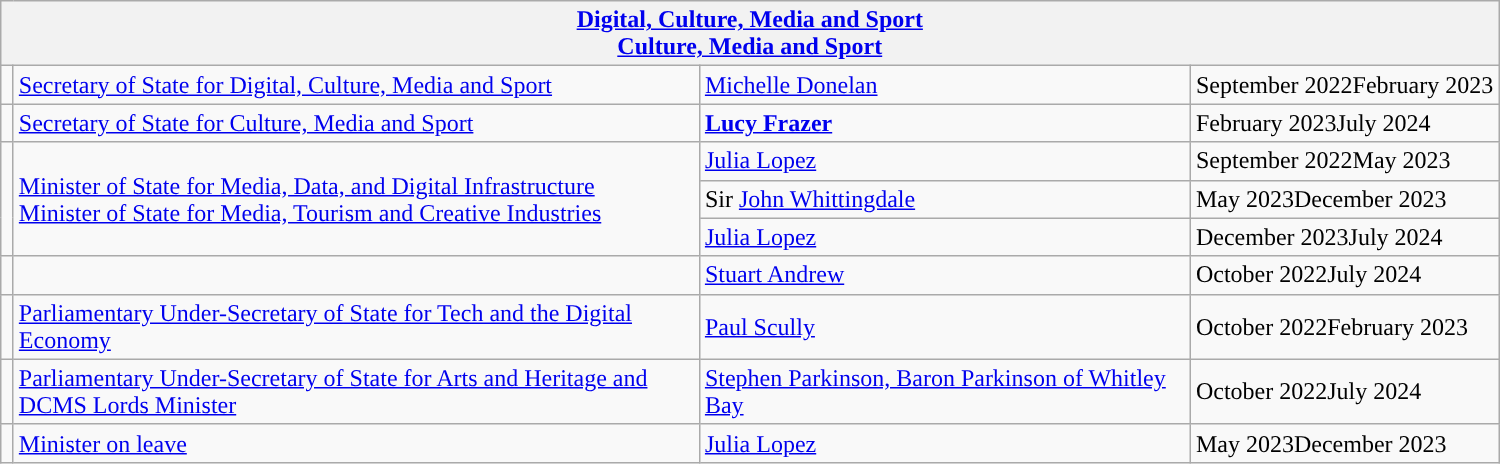<table class="wikitable">
<tr>
<th colspan="4"><a href='#'>Digital, Culture, Media and Sport</a>  <br><a href='#'>Culture, Media and Sport</a> </th>
</tr>
<tr>
<td rowspan=1 style="width: 1px; background: "></td>
<td rowspan=1 style="width: 450px;"><a href='#'>Secretary of State for Digital, Culture, Media and Sport</a></td>
<td style="width: 320px;"><a href='#'>Michelle Donelan</a></td>
<td>September 2022February 2023</td>
</tr>
<tr>
<td rowspan=1 style="width: 1px; background: "></td>
<td rowspan=1 style="width: 450px;"><a href='#'>Secretary of State for Culture, Media and Sport</a></td>
<td style="width: 320px;"><strong><a href='#'>Lucy Frazer</a></strong></td>
<td>February 2023July 2024</td>
</tr>
<tr>
<td rowspan="3" style="width: 1px; background: "></td>
<td rowspan="3"><a href='#'>Minister of State for Media, Data, and Digital Infrastructure</a>  <br> <a href='#'>Minister of State for Media, Tourism and Creative Industries</a> </td>
<td><a href='#'>Julia Lopez</a></td>
<td>September 2022May 2023</td>
</tr>
<tr>
<td>Sir <a href='#'>John Whittingdale</a> </td>
<td>May 2023December 2023</td>
</tr>
<tr>
<td><a href='#'>Julia Lopez</a></td>
<td>December 2023July 2024</td>
</tr>
<tr>
<td rowspan="1" style="width: 1px; background: "></td>
<td rowspan="1"></td>
<td><a href='#'>Stuart Andrew</a></td>
<td>October 2022July 2024</td>
</tr>
<tr>
<td rowspan="1" style="width: 1px; background: "></td>
<td rowspan="1"><a href='#'>Parliamentary Under-Secretary of State for Tech and the Digital Economy</a><br></td>
<td><a href='#'>Paul Scully</a></td>
<td>October 2022February 2023</td>
</tr>
<tr>
<td rowspan="1" style="width: 1px; background: "></td>
<td rowspan="1"><a href='#'>Parliamentary Under-Secretary of State for Arts and Heritage and DCMS Lords Minister</a></td>
<td><a href='#'>Stephen Parkinson, Baron Parkinson of Whitley Bay</a></td>
<td>October 2022July 2024</td>
</tr>
<tr>
<td rowspan="1" style="width: 1px; background: "></td>
<td><a href='#'>Minister on leave</a></td>
<td><a href='#'>Julia Lopez</a></td>
<td>May 2023December 2023</td>
</tr>
</table>
